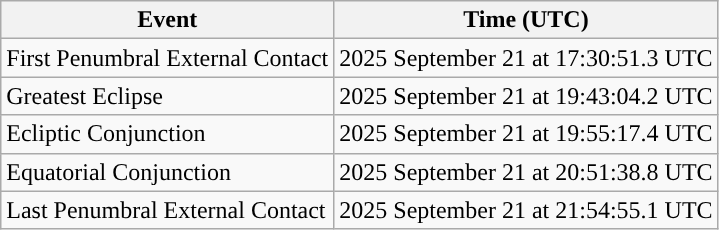<table class="wikitable">
<tr>
<th>Event</th>
<th>Time (UTC)</th>
</tr>
<tr>
<td>First Penumbral External Contact</td>
<td>2025 September 21 at 17:30:51.3 UTC</td>
</tr>
<tr>
<td>Greatest Eclipse</td>
<td>2025 September 21 at 19:43:04.2 UTC</td>
</tr>
<tr>
<td>Ecliptic Conjunction</td>
<td>2025 September 21 at 19:55:17.4 UTC</td>
</tr>
<tr>
<td>Equatorial Conjunction</td>
<td>2025 September 21 at 20:51:38.8 UTC</td>
</tr>
<tr>
<td>Last Penumbral External Contact</td>
<td>2025 September 21 at 21:54:55.1 UTC</td>
</tr>
</table>
